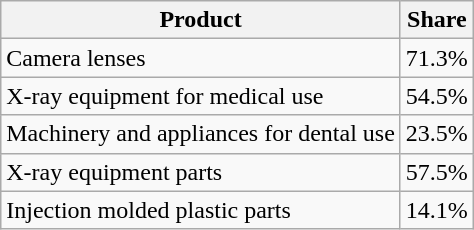<table class="wikitable">
<tr>
<th>Product</th>
<th>Share</th>
</tr>
<tr>
<td>Camera lenses</td>
<td>71.3%</td>
</tr>
<tr>
<td>X-ray equipment for medical use</td>
<td>54.5%</td>
</tr>
<tr>
<td>Machinery and appliances for dental use</td>
<td>23.5%</td>
</tr>
<tr>
<td>X-ray equipment parts</td>
<td>57.5%</td>
</tr>
<tr>
<td>Injection molded plastic parts</td>
<td>14.1%</td>
</tr>
</table>
